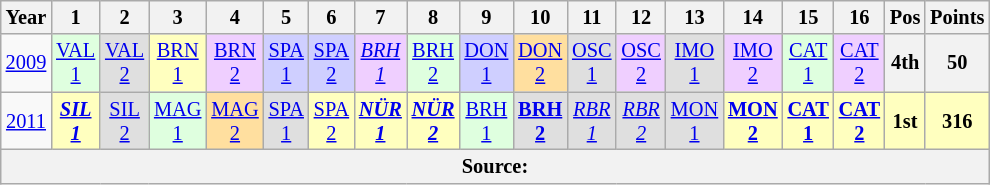<table class="wikitable" style="text-align:center; font-size:85%">
<tr>
<th>Year</th>
<th>1</th>
<th>2</th>
<th>3</th>
<th>4</th>
<th>5</th>
<th>6</th>
<th>7</th>
<th>8</th>
<th>9</th>
<th>10</th>
<th>11</th>
<th>12</th>
<th>13</th>
<th>14</th>
<th>15</th>
<th>16</th>
<th>Pos</th>
<th>Points</th>
</tr>
<tr>
<td><a href='#'>2009</a></td>
<td style="background:#DFFFDF;"><a href='#'>VAL<br>1</a><br></td>
<td style="background:#DFDFDF;"><a href='#'>VAL<br>2</a><br></td>
<td style="background:#FFFFBF;"><a href='#'>BRN<br>1</a><br></td>
<td style="background:#EFCFFF;"><a href='#'>BRN<br>2</a><br></td>
<td style="background:#CFCFFF;"><a href='#'>SPA<br>1</a><br></td>
<td style="background:#CFCFFF;"><a href='#'>SPA<br>2</a><br></td>
<td style="background:#EFCFFF;"><em><a href='#'>BRH<br>1</a></em><br></td>
<td style="background:#DFFFDF;"><a href='#'>BRH<br>2</a><br></td>
<td style="background:#CFCFFF;"><a href='#'>DON<br>1</a><br></td>
<td style="background:#FFDF9F;"><a href='#'>DON<br>2</a><br></td>
<td style="background:#DFDFDF;"><a href='#'>OSC<br>1</a><br></td>
<td style="background:#EFCFFF;"><a href='#'>OSC<br>2</a><br></td>
<td style="background:#DFDFDF;"><a href='#'>IMO<br>1</a><br></td>
<td style="background:#EFCFFF;"><a href='#'>IMO<br>2</a><br></td>
<td style="background:#DFFFDF;"><a href='#'>CAT<br>1</a><br></td>
<td style="background:#EFCFFF;"><a href='#'>CAT<br>2</a><br></td>
<th>4th</th>
<th>50</th>
</tr>
<tr>
<td><a href='#'>2011</a></td>
<td style="background:#FFFFBF;"><strong><em><a href='#'>SIL<br>1</a></em></strong><br></td>
<td style="background:#DFDFDF;"><a href='#'>SIL<br>2</a><br></td>
<td style="background:#DFFFDF;"><a href='#'>MAG<br>1</a><br></td>
<td style="background:#FFDF9F;"><a href='#'>MAG<br>2</a><br></td>
<td style="background:#DFDFDF;"><a href='#'>SPA<br>1</a><br></td>
<td style="background:#FfFFBF;"><a href='#'>SPA<br>2</a><br></td>
<td style="background:#FFFFBF;"><strong><em><a href='#'>NÜR<br>1</a></em></strong><br></td>
<td style="background:#FFFFBF;"><strong><em><a href='#'>NÜR<br>2</a></em></strong><br></td>
<td style="background:#DFFFDF;"><a href='#'>BRH<br>1</a><br></td>
<td style="background:#DFDFDF;"><strong><a href='#'>BRH<br>2</a></strong><br></td>
<td style="background:#DFDFDF;"><em><a href='#'>RBR<br>1</a></em><br></td>
<td style="background:#DFDFDF;"><em><a href='#'>RBR<br>2</a></em><br></td>
<td style="background:#DFDFDF;"><a href='#'>MON<br>1</a><br></td>
<td style="background:#FFFFBF;"><strong><a href='#'>MON<br>2</a></strong><br></td>
<td style="background:#FFFFBF;"><strong><a href='#'>CAT<br>1</a></strong><br></td>
<td style="background:#FFFFBF;"><strong><a href='#'>CAT<br>2</a></strong><br></td>
<th style="background:#FFFFBF;">1st</th>
<th style="background:#FFFFBF;">316</th>
</tr>
<tr>
<th colspan="19">Source:</th>
</tr>
</table>
